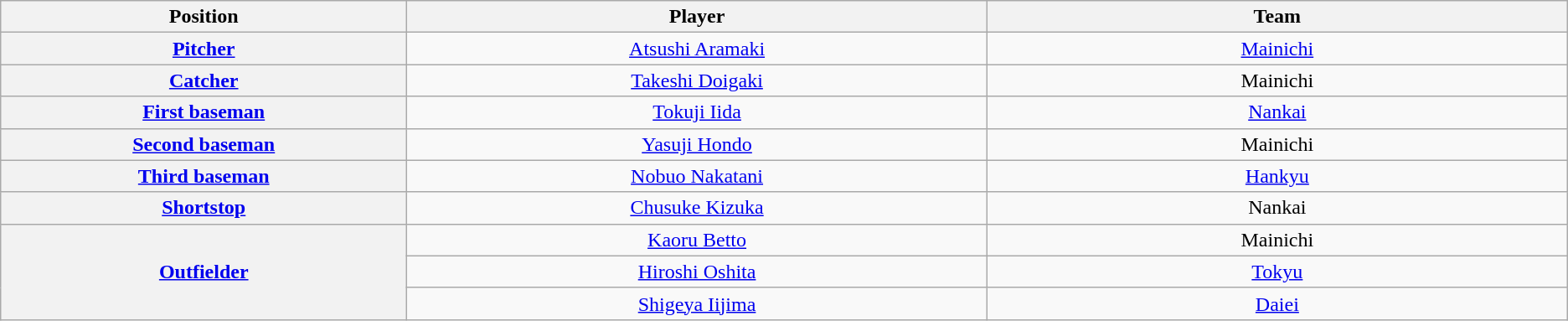<table class="wikitable" style="text-align:center;">
<tr>
<th scope="col" width="7%">Position</th>
<th scope="col" width="10%">Player</th>
<th scope="col" width="10%">Team</th>
</tr>
<tr>
<th scope="row" style="text-align:center;"><a href='#'>Pitcher</a></th>
<td><a href='#'>Atsushi Aramaki</a></td>
<td><a href='#'>Mainichi</a></td>
</tr>
<tr>
<th scope="row" style="text-align:center;"><a href='#'>Catcher</a></th>
<td><a href='#'>Takeshi Doigaki</a></td>
<td>Mainichi</td>
</tr>
<tr>
<th scope="row" style="text-align:center;"><a href='#'>First baseman</a></th>
<td><a href='#'>Tokuji Iida</a></td>
<td><a href='#'>Nankai</a></td>
</tr>
<tr>
<th scope="row" style="text-align:center;"><a href='#'>Second baseman</a></th>
<td><a href='#'>Yasuji Hondo</a></td>
<td>Mainichi</td>
</tr>
<tr>
<th scope="row" style="text-align:center;"><a href='#'>Third baseman</a></th>
<td><a href='#'>Nobuo Nakatani</a></td>
<td><a href='#'>Hankyu</a></td>
</tr>
<tr>
<th scope="row" style="text-align:center;"><a href='#'>Shortstop</a></th>
<td><a href='#'>Chusuke Kizuka</a></td>
<td>Nankai</td>
</tr>
<tr>
<th scope="row" style="text-align:center;" rowspan=3><a href='#'>Outfielder</a></th>
<td><a href='#'>Kaoru Betto</a></td>
<td>Mainichi</td>
</tr>
<tr>
<td><a href='#'>Hiroshi Oshita</a></td>
<td><a href='#'>Tokyu</a></td>
</tr>
<tr>
<td><a href='#'>Shigeya Iijima</a></td>
<td><a href='#'>Daiei</a></td>
</tr>
</table>
